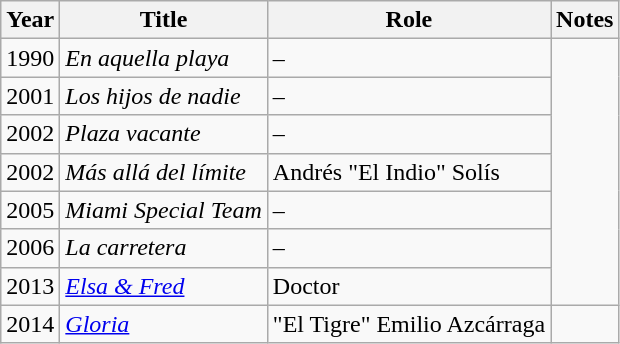<table class="wikitable sortable">
<tr>
<th>Year</th>
<th>Title</th>
<th>Role</th>
<th>Notes</th>
</tr>
<tr>
<td>1990</td>
<td><em>En aquella playa</em></td>
<td>–</td>
</tr>
<tr>
<td>2001</td>
<td><em>Los hijos de nadie</em></td>
<td>–</td>
</tr>
<tr>
<td>2002</td>
<td><em>Plaza vacante</em></td>
<td>–</td>
</tr>
<tr>
<td>2002</td>
<td><em>Más allá del límite</em></td>
<td>Andrés "El Indio" Solís</td>
</tr>
<tr>
<td>2005</td>
<td><em>Miami Special Team</em></td>
<td>–</td>
</tr>
<tr>
<td>2006</td>
<td><em>La carretera</em></td>
<td>–</td>
</tr>
<tr>
<td>2013</td>
<td><em><a href='#'>Elsa & Fred</a></em></td>
<td>Doctor</td>
</tr>
<tr>
<td>2014</td>
<td><em><a href='#'>Gloria</a></em></td>
<td>"El Tigre" Emilio Azcárraga</td>
<td></td>
</tr>
</table>
